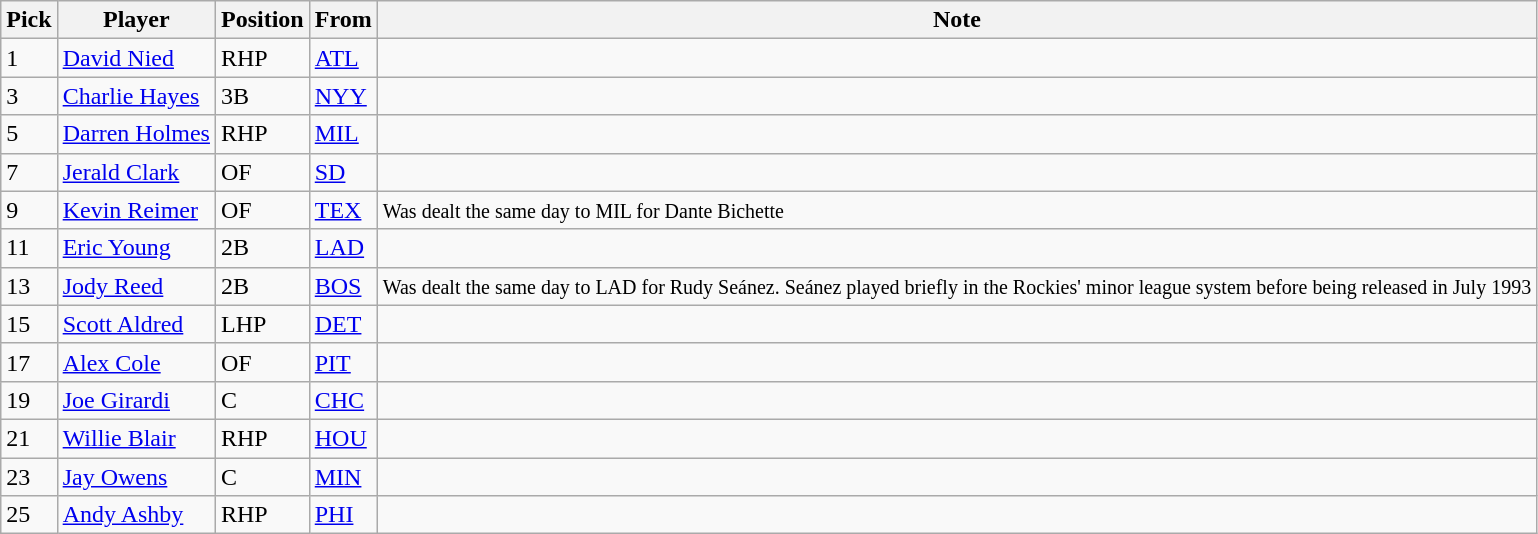<table class="wikitable">
<tr>
<th>Pick</th>
<th>Player</th>
<th>Position</th>
<th>From</th>
<th>Note</th>
</tr>
<tr>
<td>1</td>
<td><a href='#'>David Nied</a></td>
<td>RHP</td>
<td><a href='#'>ATL</a></td>
<td></td>
</tr>
<tr>
<td>3</td>
<td><a href='#'>Charlie Hayes</a></td>
<td>3B</td>
<td><a href='#'>NYY</a></td>
<td></td>
</tr>
<tr>
<td>5</td>
<td><a href='#'>Darren Holmes</a></td>
<td>RHP</td>
<td><a href='#'>MIL</a></td>
<td></td>
</tr>
<tr>
<td>7</td>
<td><a href='#'>Jerald Clark</a></td>
<td>OF</td>
<td><a href='#'>SD</a></td>
<td></td>
</tr>
<tr>
<td>9</td>
<td><a href='#'>Kevin Reimer</a></td>
<td>OF</td>
<td><a href='#'>TEX</a></td>
<td><small>Was dealt the same day to MIL for Dante Bichette</small></td>
</tr>
<tr>
<td>11</td>
<td><a href='#'>Eric Young</a></td>
<td>2B</td>
<td><a href='#'>LAD</a></td>
<td></td>
</tr>
<tr>
<td>13</td>
<td><a href='#'>Jody Reed</a></td>
<td>2B</td>
<td><a href='#'>BOS</a></td>
<td><small>Was dealt the same day to LAD for Rudy Seánez. Seánez played briefly in the Rockies' minor league system before being released in July 1993</small></td>
</tr>
<tr>
<td>15</td>
<td><a href='#'>Scott Aldred</a></td>
<td>LHP</td>
<td><a href='#'>DET</a></td>
<td></td>
</tr>
<tr>
<td>17</td>
<td><a href='#'>Alex Cole</a></td>
<td>OF</td>
<td><a href='#'>PIT</a></td>
<td></td>
</tr>
<tr>
<td>19</td>
<td><a href='#'>Joe Girardi</a></td>
<td>C</td>
<td><a href='#'>CHC</a></td>
<td></td>
</tr>
<tr>
<td>21</td>
<td><a href='#'>Willie Blair</a></td>
<td>RHP</td>
<td><a href='#'>HOU</a></td>
<td></td>
</tr>
<tr>
<td>23</td>
<td><a href='#'>Jay Owens</a></td>
<td>C</td>
<td><a href='#'>MIN</a></td>
<td></td>
</tr>
<tr>
<td>25</td>
<td><a href='#'>Andy Ashby</a></td>
<td>RHP</td>
<td><a href='#'>PHI</a></td>
<td></td>
</tr>
</table>
